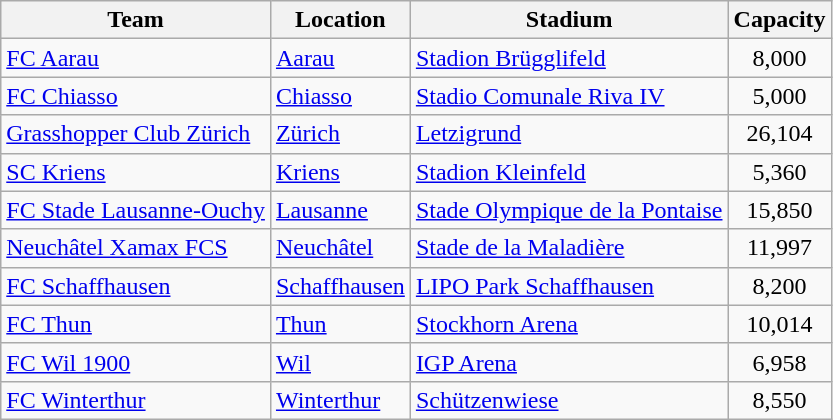<table class="wikitable sortable">
<tr>
<th>Team</th>
<th>Location</th>
<th>Stadium</th>
<th>Capacity</th>
</tr>
<tr>
<td><a href='#'>FC Aarau</a></td>
<td><a href='#'>Aarau</a></td>
<td><a href='#'>Stadion Brügglifeld</a></td>
<td align="center">8,000</td>
</tr>
<tr>
<td><a href='#'>FC Chiasso</a></td>
<td><a href='#'>Chiasso</a></td>
<td><a href='#'>Stadio Comunale Riva IV</a></td>
<td align="center">5,000</td>
</tr>
<tr>
<td><a href='#'>Grasshopper Club Zürich</a></td>
<td><a href='#'>Zürich</a></td>
<td><a href='#'>Letzigrund</a></td>
<td align="center">26,104</td>
</tr>
<tr>
<td><a href='#'>SC Kriens</a></td>
<td><a href='#'>Kriens</a></td>
<td><a href='#'>Stadion Kleinfeld</a></td>
<td align="center">5,360</td>
</tr>
<tr>
<td><a href='#'>FC Stade Lausanne-Ouchy</a></td>
<td><a href='#'>Lausanne</a></td>
<td><a href='#'>Stade Olympique de la Pontaise</a></td>
<td align="center">15,850</td>
</tr>
<tr>
<td><a href='#'>Neuchâtel Xamax FCS</a></td>
<td><a href='#'>Neuchâtel</a></td>
<td><a href='#'>Stade de la Maladière</a></td>
<td align="center">11,997</td>
</tr>
<tr>
<td><a href='#'>FC Schaffhausen</a></td>
<td><a href='#'>Schaffhausen</a></td>
<td><a href='#'>LIPO Park Schaffhausen</a></td>
<td align="center">8,200</td>
</tr>
<tr>
<td><a href='#'>FC Thun</a></td>
<td><a href='#'>Thun</a></td>
<td><a href='#'>Stockhorn Arena</a></td>
<td align="center">10,014</td>
</tr>
<tr>
<td><a href='#'>FC Wil 1900</a></td>
<td><a href='#'>Wil</a></td>
<td><a href='#'>IGP Arena</a></td>
<td align="center">6,958</td>
</tr>
<tr>
<td><a href='#'>FC Winterthur</a></td>
<td><a href='#'>Winterthur</a></td>
<td><a href='#'>Schützenwiese</a></td>
<td align="center">8,550</td>
</tr>
</table>
